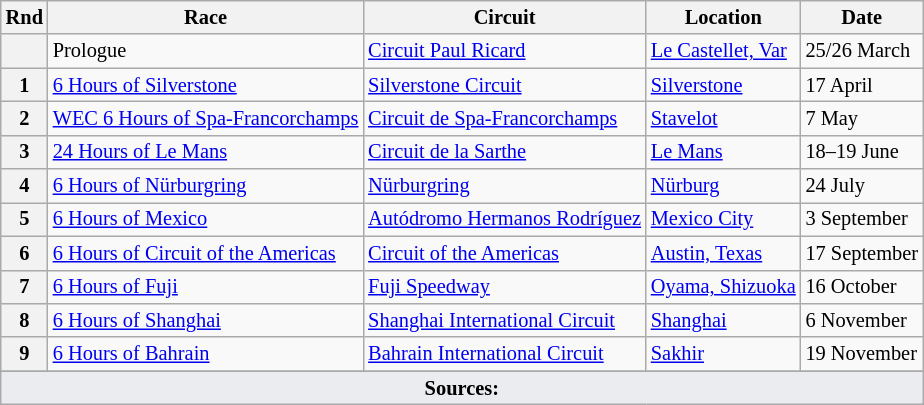<table class="wikitable" style="font-size: 85%;">
<tr>
<th>Rnd</th>
<th>Race</th>
<th>Circuit</th>
<th>Location</th>
<th>Date</th>
</tr>
<tr>
<th></th>
<td>Prologue</td>
<td><a href='#'>Circuit Paul Ricard</a></td>
<td> <a href='#'>Le Castellet, Var</a></td>
<td>25/26 March</td>
</tr>
<tr>
<th>1</th>
<td><a href='#'>6 Hours of Silverstone</a></td>
<td><a href='#'>Silverstone Circuit</a></td>
<td> <a href='#'>Silverstone</a></td>
<td>17 April</td>
</tr>
<tr>
<th>2</th>
<td><a href='#'>WEC 6 Hours of Spa-Francorchamps</a></td>
<td><a href='#'>Circuit de Spa-Francorchamps</a></td>
<td> <a href='#'>Stavelot</a></td>
<td>7 May</td>
</tr>
<tr>
<th>3</th>
<td><a href='#'>24 Hours of Le Mans</a></td>
<td><a href='#'>Circuit de la Sarthe</a></td>
<td> <a href='#'>Le Mans</a></td>
<td>18–19 June</td>
</tr>
<tr>
<th>4</th>
<td><a href='#'>6 Hours of Nürburgring</a></td>
<td><a href='#'>Nürburgring</a></td>
<td> <a href='#'>Nürburg</a></td>
<td>24 July</td>
</tr>
<tr>
<th>5</th>
<td><a href='#'>6 Hours of Mexico</a></td>
<td><a href='#'>Autódromo Hermanos Rodríguez</a></td>
<td> <a href='#'>Mexico City</a></td>
<td>3 September</td>
</tr>
<tr>
<th>6</th>
<td><a href='#'>6 Hours of Circuit of the Americas</a></td>
<td><a href='#'>Circuit of the Americas</a></td>
<td> <a href='#'>Austin, Texas</a></td>
<td>17 September</td>
</tr>
<tr>
<th>7</th>
<td><a href='#'>6 Hours of Fuji</a></td>
<td><a href='#'>Fuji Speedway</a></td>
<td> <a href='#'>Oyama, Shizuoka</a></td>
<td>16 October</td>
</tr>
<tr>
<th>8</th>
<td><a href='#'>6 Hours of Shanghai</a></td>
<td><a href='#'>Shanghai International Circuit</a></td>
<td> <a href='#'>Shanghai</a></td>
<td>6 November</td>
</tr>
<tr>
<th>9</th>
<td><a href='#'>6 Hours of Bahrain</a></td>
<td><a href='#'>Bahrain International Circuit</a></td>
<td> <a href='#'>Sakhir</a></td>
<td>19 November</td>
</tr>
<tr>
</tr>
<tr class="sortbottom">
<td colspan="5" style="background-color:#EAECF0;text-align:center"><strong>Sources:</strong></td>
</tr>
</table>
